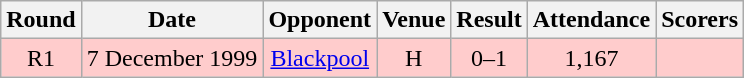<table class= "wikitable " style="font-size:100%; text-align:center">
<tr>
<th>Round</th>
<th>Date</th>
<th>Opponent</th>
<th>Venue</th>
<th>Result</th>
<th>Attendance</th>
<th>Scorers</th>
</tr>
<tr style="background: #FFCCCC;">
<td>R1</td>
<td>7 December 1999</td>
<td><a href='#'>Blackpool</a></td>
<td>H</td>
<td>0–1</td>
<td>1,167</td>
<td></td>
</tr>
</table>
